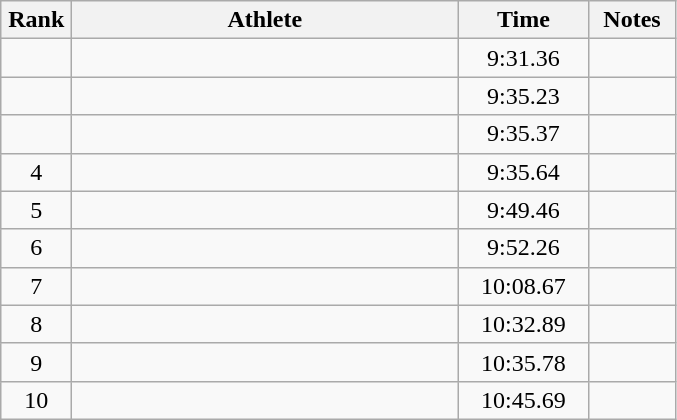<table class="wikitable" style="text-align:center">
<tr>
<th width=40>Rank</th>
<th width=250>Athlete</th>
<th width=80>Time</th>
<th width=50>Notes</th>
</tr>
<tr>
<td></td>
<td align=left></td>
<td>9:31.36</td>
<td></td>
</tr>
<tr>
<td></td>
<td align=left></td>
<td>9:35.23</td>
<td></td>
</tr>
<tr>
<td></td>
<td align=left></td>
<td>9:35.37</td>
<td></td>
</tr>
<tr>
<td>4</td>
<td align=left></td>
<td>9:35.64</td>
<td></td>
</tr>
<tr>
<td>5</td>
<td align=left></td>
<td>9:49.46</td>
<td></td>
</tr>
<tr>
<td>6</td>
<td align=left></td>
<td>9:52.26</td>
<td></td>
</tr>
<tr>
<td>7</td>
<td align=left></td>
<td>10:08.67</td>
<td></td>
</tr>
<tr>
<td>8</td>
<td align=left></td>
<td>10:32.89</td>
<td></td>
</tr>
<tr>
<td>9</td>
<td align=left></td>
<td>10:35.78</td>
<td></td>
</tr>
<tr>
<td>10</td>
<td align=left></td>
<td>10:45.69</td>
<td></td>
</tr>
</table>
